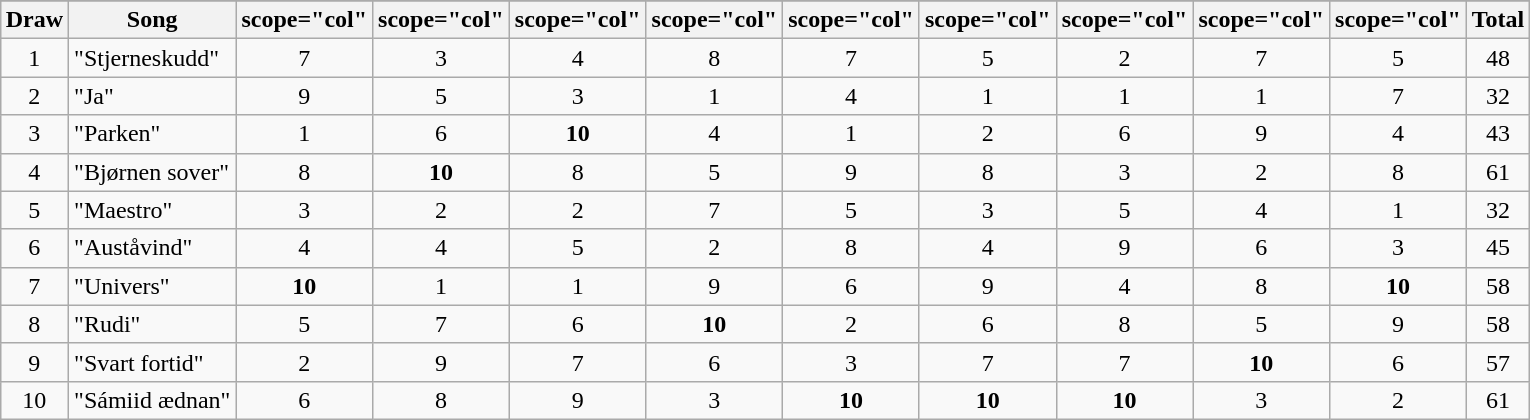<table class="wikitable plainrowheaders" style="margin: 1em auto 1em auto; text-align:center;">
<tr>
</tr>
<tr>
<th scope="col">Draw</th>
<th scope="col">Song</th>
<th>scope="col" </th>
<th>scope="col" </th>
<th>scope="col" </th>
<th>scope="col" </th>
<th>scope="col" </th>
<th>scope="col" </th>
<th>scope="col" </th>
<th>scope="col" </th>
<th>scope="col" </th>
<th scope="col">Total</th>
</tr>
<tr>
<td>1</td>
<td align="left">"Stjerneskudd"</td>
<td>7</td>
<td>3</td>
<td>4</td>
<td>8</td>
<td>7</td>
<td>5</td>
<td>2</td>
<td>7</td>
<td>5</td>
<td>48</td>
</tr>
<tr>
<td>2</td>
<td align="left">"Ja"</td>
<td>9</td>
<td>5</td>
<td>3</td>
<td>1</td>
<td>4</td>
<td>1</td>
<td>1</td>
<td>1</td>
<td>7</td>
<td>32</td>
</tr>
<tr>
<td>3</td>
<td align="left">"Parken"</td>
<td>1</td>
<td>6</td>
<td><strong>10</strong></td>
<td>4</td>
<td>1</td>
<td>2</td>
<td>6</td>
<td>9</td>
<td>4</td>
<td>43</td>
</tr>
<tr>
<td>4</td>
<td align="left">"Bjørnen sover"</td>
<td>8</td>
<td><strong>10</strong></td>
<td>8</td>
<td>5</td>
<td>9</td>
<td>8</td>
<td>3</td>
<td>2</td>
<td>8</td>
<td>61</td>
</tr>
<tr>
<td>5</td>
<td align="left">"Maestro"</td>
<td>3</td>
<td>2</td>
<td>2</td>
<td>7</td>
<td>5</td>
<td>3</td>
<td>5</td>
<td>4</td>
<td>1</td>
<td>32</td>
</tr>
<tr>
<td>6</td>
<td align="left">"Auståvind"</td>
<td>4</td>
<td>4</td>
<td>5</td>
<td>2</td>
<td>8</td>
<td>4</td>
<td>9</td>
<td>6</td>
<td>3</td>
<td>45</td>
</tr>
<tr>
<td>7</td>
<td align="left">"Univers"</td>
<td><strong>10</strong></td>
<td>1</td>
<td>1</td>
<td>9</td>
<td>6</td>
<td>9</td>
<td>4</td>
<td>8</td>
<td><strong>10</strong></td>
<td>58</td>
</tr>
<tr>
<td>8</td>
<td align="left">"Rudi"</td>
<td>5</td>
<td>7</td>
<td>6</td>
<td><strong>10</strong></td>
<td>2</td>
<td>6</td>
<td>8</td>
<td>5</td>
<td>9</td>
<td>58</td>
</tr>
<tr>
<td>9</td>
<td align="left">"Svart fortid"</td>
<td>2</td>
<td>9</td>
<td>7</td>
<td>6</td>
<td>3</td>
<td>7</td>
<td>7</td>
<td><strong>10</strong></td>
<td>6</td>
<td>57</td>
</tr>
<tr>
<td>10</td>
<td align="left">"Sámiid ædnan"</td>
<td>6</td>
<td>8</td>
<td>9</td>
<td>3</td>
<td><strong>10</strong></td>
<td><strong>10</strong></td>
<td><strong>10</strong></td>
<td>3</td>
<td>2</td>
<td>61</td>
</tr>
</table>
